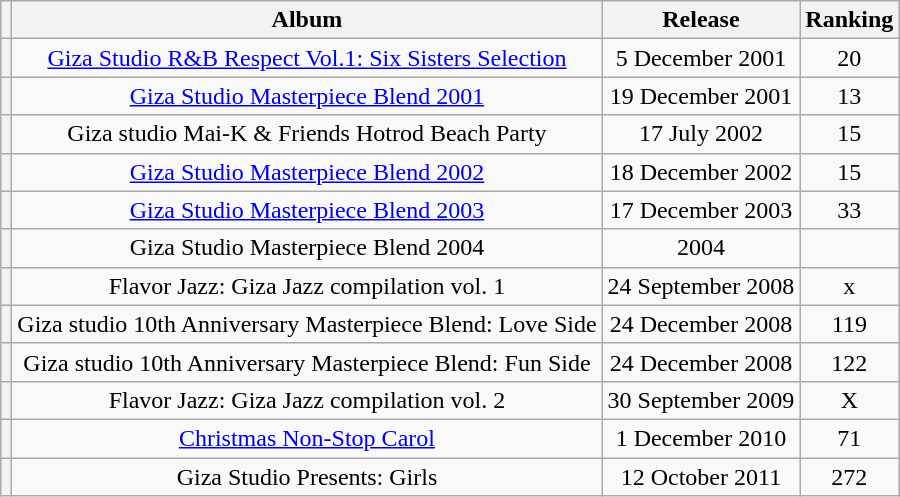<table class="wikitable">
<tr>
<th></th>
<th>Album</th>
<th>Release</th>
<th>Ranking</th>
</tr>
<tr>
<th></th>
<td align="center"><a href='#'>Giza Studio R&B Respect Vol.1: Six Sisters Selection</a></td>
<td align="center">5 December 2001</td>
<td align="center">20</td>
</tr>
<tr>
<th></th>
<td align="center"><a href='#'>Giza Studio Masterpiece Blend 2001</a></td>
<td align="center">19 December 2001</td>
<td align="center">13</td>
</tr>
<tr>
<th></th>
<td align="center">Giza studio Mai-K & Friends Hotrod Beach Party</td>
<td align="center">17 July 2002</td>
<td align="center">15</td>
</tr>
<tr>
<th></th>
<td align="center"><a href='#'>Giza Studio Masterpiece Blend 2002</a></td>
<td align="center">18 December 2002</td>
<td align="center">15</td>
</tr>
<tr>
<th></th>
<td align="center"><a href='#'>Giza Studio Masterpiece Blend 2003</a></td>
<td align="center">17 December 2003</td>
<td align="center">33</td>
</tr>
<tr>
<th></th>
<td align="center">Giza Studio Masterpiece Blend 2004</td>
<td align="center">2004</td>
<td align="center"></td>
</tr>
<tr>
<th></th>
<td align="center">Flavor Jazz: Giza Jazz compilation vol. 1</td>
<td align="center">24 September 2008</td>
<td align="center">x </td>
</tr>
<tr>
<th></th>
<td align="center">Giza studio 10th Anniversary Masterpiece Blend: Love Side</td>
<td align="center">24 December 2008</td>
<td align="center">119</td>
</tr>
<tr>
<th></th>
<td align="center">Giza studio 10th Anniversary Masterpiece Blend: Fun Side</td>
<td align="center">24 December 2008</td>
<td align="center">122</td>
</tr>
<tr>
<th></th>
<td align="center">Flavor Jazz: Giza Jazz compilation vol. 2</td>
<td align="center">30 September 2009</td>
<td align="center">X</td>
</tr>
<tr>
<th></th>
<td align="center"><a href='#'>Christmas Non-Stop Carol</a></td>
<td align="center">1 December 2010</td>
<td align="center">71</td>
</tr>
<tr>
<th></th>
<td align="center">Giza Studio Presents: Girls</td>
<td align="center">12 October 2011</td>
<td align="center">272</td>
</tr>
</table>
